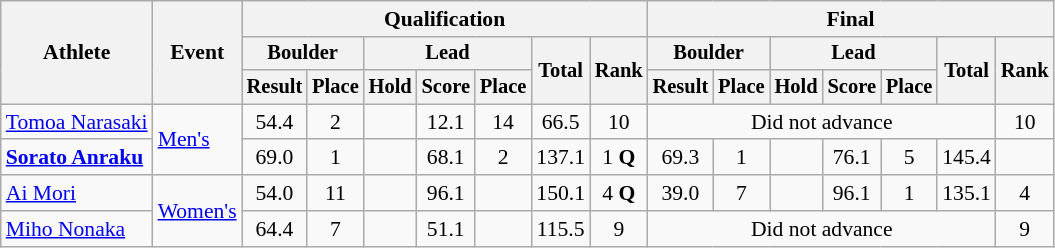<table class="wikitable" style="font-size:90%">
<tr>
<th rowspan="3">Athlete</th>
<th rowspan="3">Event</th>
<th colspan="7">Qualification</th>
<th colspan="7">Final</th>
</tr>
<tr style="font-size: 95%">
<th colspan="2">Boulder</th>
<th colspan="3">Lead</th>
<th rowspan="2">Total</th>
<th rowspan="2">Rank</th>
<th colspan="2">Boulder</th>
<th colspan="3">Lead</th>
<th rowspan="2">Total</th>
<th rowspan="2">Rank</th>
</tr>
<tr style="font-size: 95%">
<th>Result</th>
<th>Place</th>
<th>Hold</th>
<th>Score</th>
<th>Place</th>
<th>Result</th>
<th>Place</th>
<th>Hold</th>
<th>Score</th>
<th>Place</th>
</tr>
<tr align=center>
<td align=left><a href='#'>Tomoa Narasaki</a></td>
<td align=left rowspan=2><a href='#'>Men's</a></td>
<td>54.4</td>
<td>2</td>
<td></td>
<td>12.1</td>
<td>14</td>
<td>66.5</td>
<td>10</td>
<td colspan="6">Did not advance</td>
<td>10</td>
</tr>
<tr align=center>
<td align=left><strong><a href='#'>Sorato Anraku</a></strong></td>
<td>69.0</td>
<td>1</td>
<td></td>
<td>68.1</td>
<td>2</td>
<td>137.1</td>
<td>1 <strong>Q</strong></td>
<td>69.3</td>
<td>1</td>
<td></td>
<td>76.1</td>
<td>5</td>
<td>145.4</td>
<td></td>
</tr>
<tr align=center>
<td align=left><a href='#'>Ai Mori</a></td>
<td rowspan="2" align="left"><a href='#'>Women's</a></td>
<td>54.0</td>
<td>11</td>
<td></td>
<td>96.1</td>
<td></td>
<td>150.1</td>
<td>4 <strong>Q</strong></td>
<td>39.0</td>
<td>7</td>
<td></td>
<td>96.1</td>
<td>1</td>
<td>135.1</td>
<td>4</td>
</tr>
<tr align=center>
<td align=left><a href='#'>Miho Nonaka</a></td>
<td>64.4</td>
<td>7</td>
<td></td>
<td>51.1</td>
<td></td>
<td>115.5</td>
<td>9</td>
<td colspan="6">Did not advance</td>
<td>9</td>
</tr>
</table>
